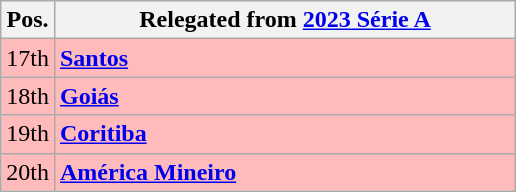<table class="wikitable">
<tr>
<th style="text-align:center;">Pos.</th>
<th width=300>Relegated from <a href='#'>2023 Série A</a></th>
</tr>
<tr style="background: #FFBBBB;">
<td>17th</td>
<td><strong><a href='#'>Santos</a></strong></td>
</tr>
<tr style="background: #FFBBBB;">
<td>18th</td>
<td><strong><a href='#'>Goiás</a></strong></td>
</tr>
<tr style="background: #FFBBBB;">
<td>19th</td>
<td><strong><a href='#'>Coritiba</a></strong></td>
</tr>
<tr style="background: #FFBBBB;">
<td>20th</td>
<td><strong><a href='#'>América Mineiro</a></strong></td>
</tr>
</table>
